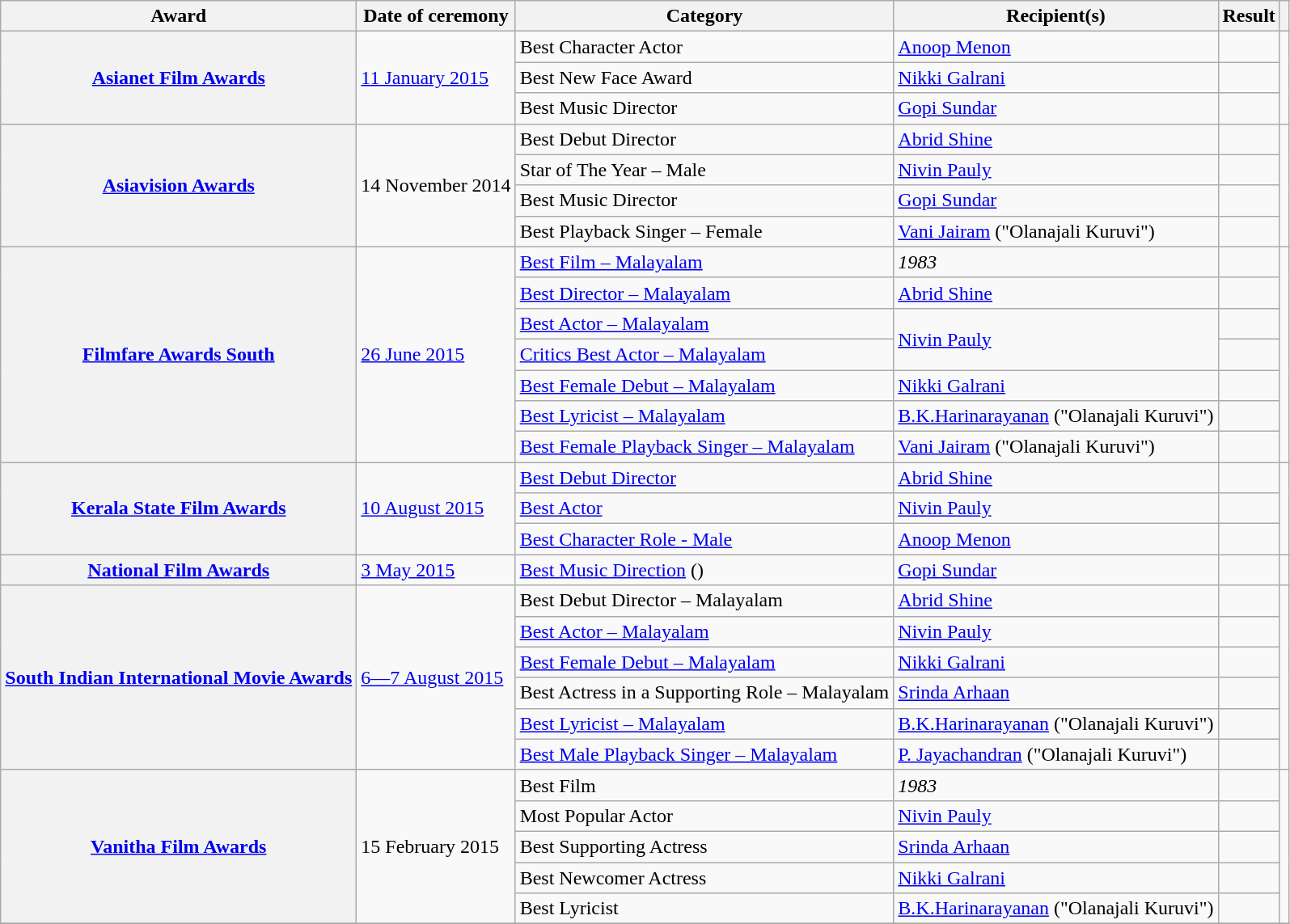<table class="wikitable plainrowheaders sortable">
<tr>
<th scope="col">Award</th>
<th scope="col">Date of ceremony</th>
<th scope="col">Category</th>
<th scope="col">Recipient(s)</th>
<th scope="col" class="unsortable">Result</th>
<th scope="col" class="unsortable"></th>
</tr>
<tr>
<th scope="row" rowspan="3"><a href='#'>Asianet Film Awards</a></th>
<td rowspan="3"><a href='#'>11 January 2015</a></td>
<td>Best Character Actor</td>
<td><a href='#'>Anoop Menon</a></td>
<td></td>
<td rowspan="3"></td>
</tr>
<tr>
<td>Best New Face Award</td>
<td><a href='#'>Nikki Galrani</a></td>
<td></td>
</tr>
<tr>
<td>Best Music Director</td>
<td><a href='#'>Gopi Sundar</a></td>
<td></td>
</tr>
<tr>
<th scope="row" rowspan="4"><a href='#'>Asiavision Awards</a></th>
<td rowspan="4">14 November 2014</td>
<td>Best Debut Director</td>
<td><a href='#'>Abrid Shine</a></td>
<td></td>
<td rowspan="4"></td>
</tr>
<tr>
<td>Star of The Year – Male</td>
<td><a href='#'>Nivin Pauly</a></td>
<td></td>
</tr>
<tr>
<td>Best Music Director</td>
<td><a href='#'>Gopi Sundar</a></td>
<td></td>
</tr>
<tr>
<td>Best Playback Singer – Female</td>
<td><a href='#'>Vani Jairam</a> ("Olanajali Kuruvi")</td>
<td></td>
</tr>
<tr>
<th scope="row" rowspan="7"><a href='#'>Filmfare Awards South</a></th>
<td rowspan="7"><a href='#'>26 June 2015</a></td>
<td><a href='#'>Best Film – Malayalam</a></td>
<td><em>1983</em></td>
<td></td>
<td rowspan="7"><br></td>
</tr>
<tr>
<td><a href='#'>Best Director – Malayalam</a></td>
<td><a href='#'>Abrid Shine</a></td>
<td></td>
</tr>
<tr>
<td><a href='#'>Best Actor – Malayalam</a></td>
<td rowspan="2"><a href='#'>Nivin Pauly</a></td>
<td></td>
</tr>
<tr>
<td><a href='#'>Critics Best Actor – Malayalam</a></td>
<td></td>
</tr>
<tr>
<td><a href='#'>Best Female Debut – Malayalam</a></td>
<td><a href='#'>Nikki Galrani</a></td>
<td></td>
</tr>
<tr>
<td><a href='#'>Best Lyricist – Malayalam</a></td>
<td><a href='#'>B.K.Harinarayanan</a> ("Olanajali Kuruvi")</td>
<td></td>
</tr>
<tr>
<td><a href='#'>Best Female Playback Singer – Malayalam</a></td>
<td><a href='#'>Vani Jairam</a> ("Olanajali Kuruvi")</td>
<td></td>
</tr>
<tr>
<th scope="row" rowspan="3"><a href='#'>Kerala State Film Awards</a></th>
<td rowspan="3"><a href='#'>10 August 2015</a></td>
<td><a href='#'>Best Debut Director</a></td>
<td><a href='#'>Abrid Shine</a></td>
<td></td>
<td rowspan="3"></td>
</tr>
<tr>
<td><a href='#'>Best Actor</a></td>
<td><a href='#'>Nivin Pauly</a></td>
<td></td>
</tr>
<tr>
<td><a href='#'>Best Character Role - Male</a></td>
<td><a href='#'>Anoop Menon</a></td>
<td></td>
</tr>
<tr>
<th scope="row"><a href='#'>National Film Awards</a></th>
<td><a href='#'>3 May 2015</a></td>
<td><a href='#'>Best Music Direction</a> ()</td>
<td><a href='#'>Gopi Sundar</a></td>
<td></td>
<td></td>
</tr>
<tr>
<th scope="row" rowspan="6"><a href='#'>South Indian International Movie Awards</a></th>
<td rowspan="6"><a href='#'>6—7 August 2015</a></td>
<td>Best Debut Director – Malayalam</td>
<td><a href='#'>Abrid Shine</a></td>
<td></td>
<td rowspan="6"><br></td>
</tr>
<tr>
<td><a href='#'>Best Actor – Malayalam</a></td>
<td><a href='#'>Nivin Pauly</a></td>
<td></td>
</tr>
<tr>
<td><a href='#'>Best Female Debut – Malayalam</a></td>
<td><a href='#'>Nikki Galrani</a></td>
<td></td>
</tr>
<tr>
<td>Best Actress in a Supporting Role – Malayalam</td>
<td><a href='#'>Srinda Arhaan</a></td>
<td></td>
</tr>
<tr>
<td><a href='#'>Best Lyricist – Malayalam</a></td>
<td><a href='#'>B.K.Harinarayanan</a> ("Olanajali Kuruvi")</td>
<td></td>
</tr>
<tr>
<td><a href='#'>Best Male Playback Singer – Malayalam</a></td>
<td><a href='#'>P. Jayachandran</a> ("Olanajali Kuruvi")</td>
<td></td>
</tr>
<tr>
<th scope="row" rowspan="5"><a href='#'>Vanitha Film Awards</a></th>
<td rowspan="5">15 February 2015</td>
<td>Best Film</td>
<td><em>1983</em></td>
<td></td>
<td rowspan="5"></td>
</tr>
<tr>
<td>Most Popular Actor</td>
<td><a href='#'>Nivin Pauly</a></td>
<td></td>
</tr>
<tr>
<td>Best Supporting Actress</td>
<td><a href='#'>Srinda Arhaan</a></td>
<td></td>
</tr>
<tr>
<td>Best Newcomer Actress</td>
<td><a href='#'>Nikki Galrani</a></td>
<td></td>
</tr>
<tr>
<td>Best Lyricist</td>
<td><a href='#'>B.K.Harinarayanan</a> ("Olanajali Kuruvi")</td>
<td></td>
</tr>
<tr>
</tr>
</table>
